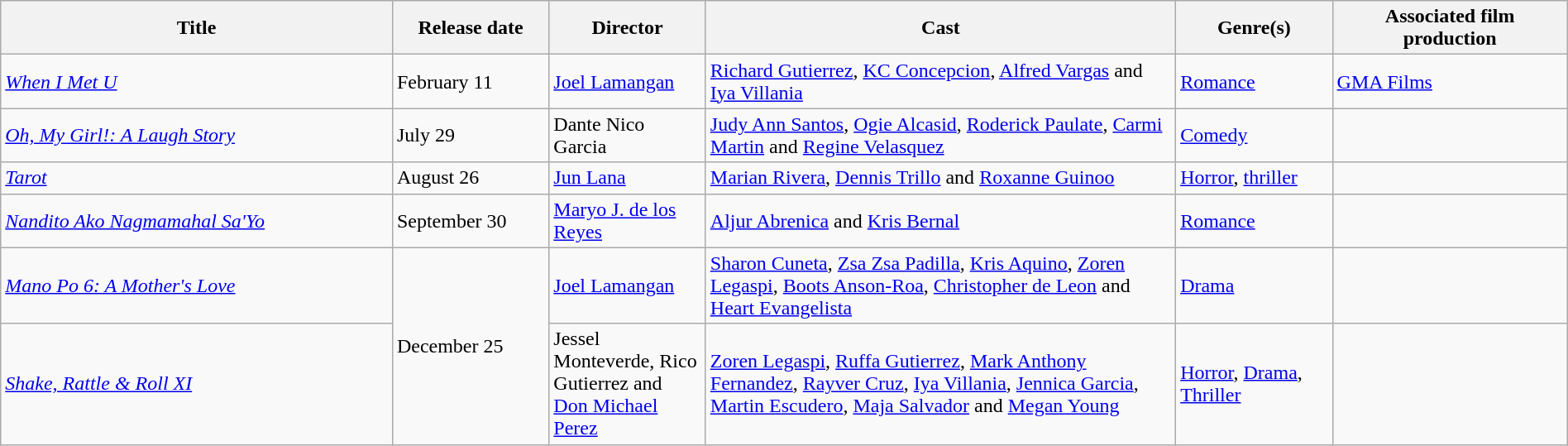<table class="wikitable" style="width:100%;">
<tr>
<th style="width:25%;">Title</th>
<th style="width:10%;">Release date</th>
<th style="width:10%;">Director</th>
<th style="width:30%;">Cast</th>
<th style="width:10%;">Genre(s)</th>
<th style="width:15%;">Associated film production</th>
</tr>
<tr>
<td><em><a href='#'>When I Met U</a></em></td>
<td>February 11</td>
<td><a href='#'>Joel Lamangan</a></td>
<td><a href='#'>Richard Gutierrez</a>, <a href='#'>KC Concepcion</a>, <a href='#'>Alfred Vargas</a> and <a href='#'>Iya Villania</a></td>
<td><a href='#'>Romance</a></td>
<td><a href='#'>GMA Films</a></td>
</tr>
<tr>
<td><em><a href='#'>Oh, My Girl!: A Laugh Story</a></em></td>
<td>July 29</td>
<td>Dante Nico Garcia</td>
<td><a href='#'>Judy Ann Santos</a>, <a href='#'>Ogie Alcasid</a>, <a href='#'>Roderick Paulate</a>, <a href='#'>Carmi Martin</a> and <a href='#'>Regine Velasquez</a></td>
<td><a href='#'>Comedy</a></td>
<td></td>
</tr>
<tr>
<td><em><a href='#'>Tarot</a></em></td>
<td>August 26</td>
<td><a href='#'>Jun Lana</a></td>
<td><a href='#'>Marian Rivera</a>, <a href='#'>Dennis Trillo</a> and <a href='#'>Roxanne Guinoo</a></td>
<td><a href='#'>Horror</a>, <a href='#'>thriller</a></td>
<td></td>
</tr>
<tr>
<td><em><a href='#'>Nandito Ako Nagmamahal Sa'Yo</a></em></td>
<td>September 30</td>
<td><a href='#'>Maryo J. de los Reyes</a></td>
<td><a href='#'>Aljur Abrenica</a> and <a href='#'>Kris Bernal</a></td>
<td><a href='#'>Romance</a></td>
<td></td>
</tr>
<tr>
<td><em><a href='#'>Mano Po 6: A Mother's Love</a></em></td>
<td rowspan="2">December 25</td>
<td><a href='#'>Joel Lamangan</a></td>
<td><a href='#'>Sharon Cuneta</a>, <a href='#'>Zsa Zsa Padilla</a>, <a href='#'>Kris Aquino</a>, <a href='#'>Zoren Legaspi</a>, <a href='#'>Boots Anson-Roa</a>, <a href='#'>Christopher de Leon</a> and <a href='#'>Heart Evangelista</a></td>
<td><a href='#'>Drama</a></td>
<td></td>
</tr>
<tr>
<td><em><a href='#'>Shake, Rattle & Roll XI</a></em></td>
<td>Jessel Monteverde, Rico Gutierrez and <a href='#'>Don Michael Perez</a></td>
<td><a href='#'>Zoren Legaspi</a>, <a href='#'>Ruffa Gutierrez</a>, <a href='#'>Mark Anthony Fernandez</a>, <a href='#'>Rayver Cruz</a>, <a href='#'>Iya Villania</a>, <a href='#'>Jennica Garcia</a>, <a href='#'>Martin Escudero</a>, <a href='#'>Maja Salvador</a> and <a href='#'>Megan Young</a></td>
<td><a href='#'>Horror</a>, <a href='#'>Drama</a>, <a href='#'>Thriller</a></td>
<td></td>
</tr>
</table>
